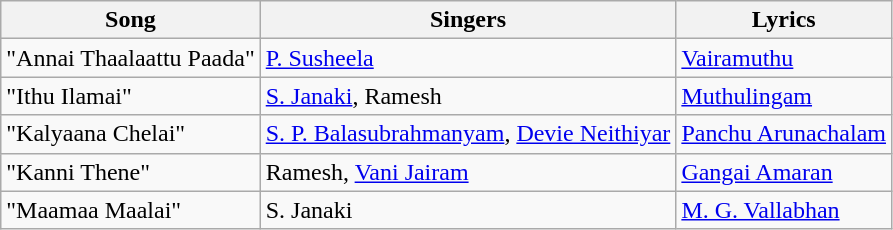<table class="wikitable">
<tr>
<th>Song</th>
<th>Singers</th>
<th>Lyrics</th>
</tr>
<tr>
<td>"Annai Thaalaattu Paada"</td>
<td><a href='#'>P. Susheela</a></td>
<td><a href='#'>Vairamuthu</a></td>
</tr>
<tr>
<td>"Ithu Ilamai"</td>
<td><a href='#'>S. Janaki</a>, Ramesh</td>
<td><a href='#'>Muthulingam</a></td>
</tr>
<tr>
<td>"Kalyaana Chelai"</td>
<td><a href='#'>S. P. Balasubrahmanyam</a>, <a href='#'>Devie Neithiyar</a></td>
<td><a href='#'>Panchu Arunachalam</a></td>
</tr>
<tr>
<td>"Kanni Thene"</td>
<td>Ramesh, <a href='#'>Vani Jairam</a></td>
<td><a href='#'>Gangai Amaran</a></td>
</tr>
<tr>
<td>"Maamaa Maalai"</td>
<td>S. Janaki</td>
<td><a href='#'>M. G. Vallabhan</a></td>
</tr>
</table>
